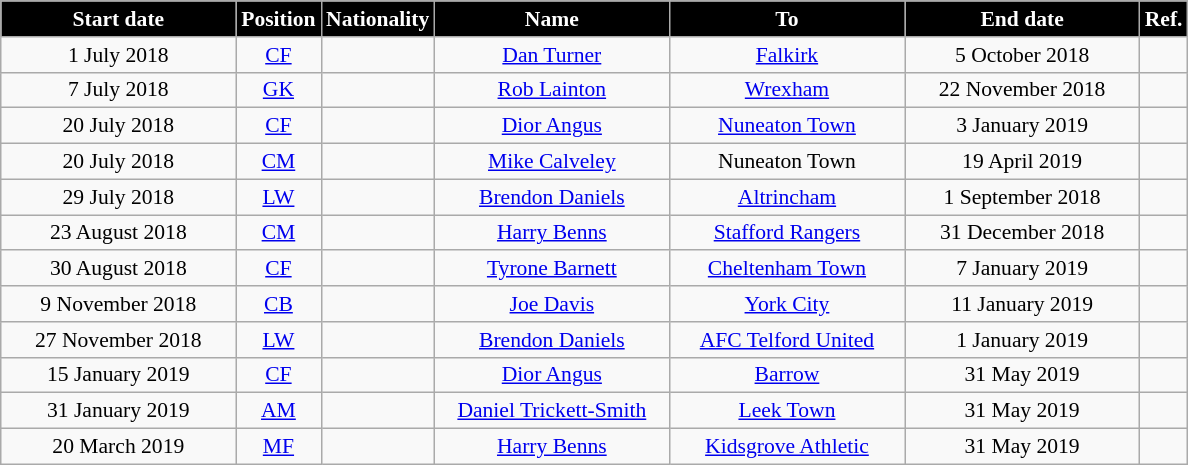<table class="wikitable" style="text-align:center; font-size:90%; ">
<tr>
<th style="background:#000000; color:#FFFFFF; width:150px;">Start date</th>
<th style="background:#000000; color:#FFFFFF; width:50px;">Position</th>
<th style="background:#000000; color:#FFFFFF; width:50px;">Nationality</th>
<th style="background:#000000; color:#FFFFFF; width:150px;">Name</th>
<th style="background:#000000; color:#FFFFFF; width:150px;">To</th>
<th style="background:#000000; color:#FFFFFF; width:150px;">End date</th>
<th style="background:#000000; color:#FFFFFF; width:25px;">Ref.</th>
</tr>
<tr>
<td>1 July 2018</td>
<td><a href='#'>CF</a></td>
<td></td>
<td><a href='#'>Dan Turner</a></td>
<td> <a href='#'>Falkirk</a></td>
<td>5 October 2018</td>
<td></td>
</tr>
<tr>
<td>7 July 2018</td>
<td><a href='#'>GK</a></td>
<td></td>
<td><a href='#'>Rob Lainton</a></td>
<td> <a href='#'>Wrexham</a></td>
<td>22 November 2018</td>
<td></td>
</tr>
<tr>
<td>20 July 2018</td>
<td><a href='#'>CF</a></td>
<td></td>
<td><a href='#'>Dior Angus</a></td>
<td><a href='#'>Nuneaton Town</a></td>
<td>3 January 2019</td>
<td></td>
</tr>
<tr>
<td>20 July 2018</td>
<td><a href='#'>CM</a></td>
<td></td>
<td><a href='#'>Mike Calveley</a></td>
<td>Nuneaton Town</td>
<td>19 April 2019</td>
<td></td>
</tr>
<tr>
<td>29 July 2018</td>
<td><a href='#'>LW</a></td>
<td></td>
<td><a href='#'>Brendon Daniels</a></td>
<td><a href='#'>Altrincham</a></td>
<td>1 September 2018</td>
<td></td>
</tr>
<tr>
<td>23 August 2018</td>
<td><a href='#'>CM</a></td>
<td></td>
<td><a href='#'>Harry Benns</a></td>
<td><a href='#'>Stafford Rangers</a></td>
<td>31 December 2018</td>
<td></td>
</tr>
<tr>
<td>30 August 2018</td>
<td><a href='#'>CF</a></td>
<td></td>
<td><a href='#'>Tyrone Barnett</a></td>
<td><a href='#'>Cheltenham Town</a></td>
<td>7 January 2019</td>
<td></td>
</tr>
<tr>
<td>9 November 2018</td>
<td><a href='#'>CB</a></td>
<td></td>
<td><a href='#'>Joe Davis</a></td>
<td><a href='#'>York City</a></td>
<td>11 January 2019</td>
<td></td>
</tr>
<tr>
<td>27 November 2018</td>
<td><a href='#'>LW</a></td>
<td></td>
<td><a href='#'>Brendon Daniels</a></td>
<td><a href='#'>AFC Telford United</a></td>
<td>1 January 2019</td>
<td></td>
</tr>
<tr>
<td>15 January 2019</td>
<td><a href='#'>CF</a></td>
<td></td>
<td><a href='#'>Dior Angus</a></td>
<td><a href='#'>Barrow</a></td>
<td>31 May 2019</td>
<td></td>
</tr>
<tr>
<td>31 January 2019</td>
<td><a href='#'>AM</a></td>
<td></td>
<td><a href='#'>Daniel Trickett-Smith</a></td>
<td><a href='#'>Leek Town</a></td>
<td>31 May 2019</td>
<td></td>
</tr>
<tr>
<td>20 March 2019</td>
<td><a href='#'>MF</a></td>
<td></td>
<td><a href='#'>Harry Benns</a></td>
<td><a href='#'>Kidsgrove Athletic</a></td>
<td>31 May 2019</td>
<td></td>
</tr>
</table>
